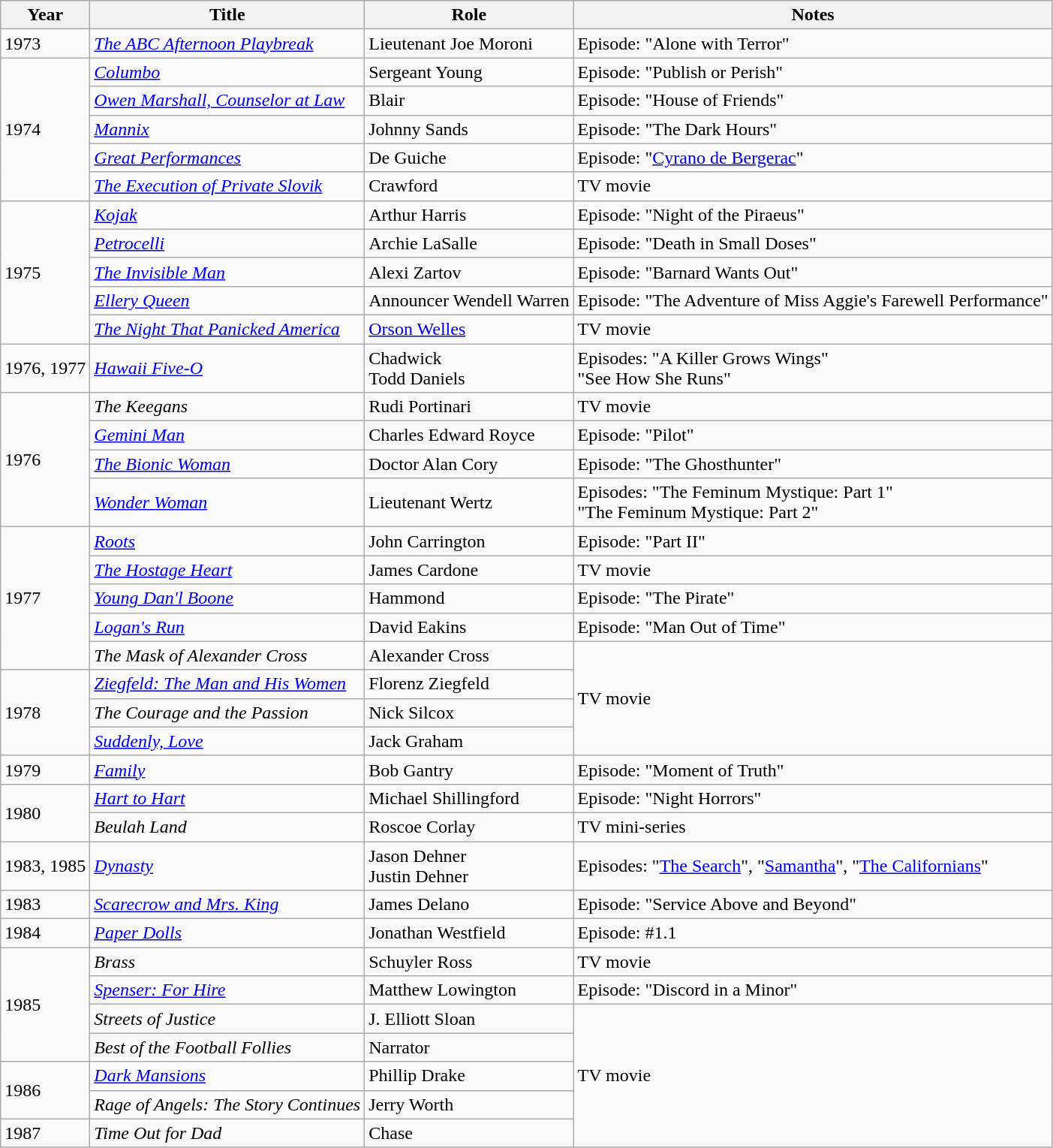<table class="wikitable">
<tr>
<th>Year</th>
<th>Title</th>
<th>Role</th>
<th>Notes</th>
</tr>
<tr>
<td>1973</td>
<td><em><a href='#'>The ABC Afternoon Playbreak</a></em></td>
<td>Lieutenant Joe Moroni</td>
<td>Episode: "Alone with Terror"</td>
</tr>
<tr>
<td rowspan="5">1974</td>
<td><em><a href='#'>Columbo</a></em></td>
<td>Sergeant Young</td>
<td>Episode: "Publish or Perish"</td>
</tr>
<tr>
<td><em><a href='#'>Owen Marshall, Counselor at Law</a></em></td>
<td>Blair</td>
<td>Episode: "House of Friends"</td>
</tr>
<tr>
<td><em><a href='#'>Mannix</a></em></td>
<td>Johnny Sands</td>
<td>Episode: "The Dark Hours"</td>
</tr>
<tr>
<td><em><a href='#'>Great Performances</a></em></td>
<td>De Guiche</td>
<td>Episode: "<a href='#'>Cyrano de Bergerac</a>"</td>
</tr>
<tr>
<td><em><a href='#'>The Execution of Private Slovik</a></em></td>
<td>Crawford</td>
<td>TV movie</td>
</tr>
<tr>
<td rowspan="5">1975</td>
<td><em><a href='#'>Kojak</a></em></td>
<td>Arthur Harris</td>
<td>Episode: "Night of the Piraeus"</td>
</tr>
<tr>
<td><em><a href='#'>Petrocelli</a></em></td>
<td>Archie LaSalle</td>
<td>Episode: "Death in Small Doses"</td>
</tr>
<tr>
<td><em><a href='#'>The Invisible Man</a></em></td>
<td>Alexi Zartov</td>
<td>Episode: "Barnard Wants Out"</td>
</tr>
<tr>
<td><em><a href='#'>Ellery Queen</a></em></td>
<td>Announcer Wendell Warren</td>
<td>Episode: "The Adventure of Miss Aggie's Farewell Performance"</td>
</tr>
<tr>
<td><em><a href='#'>The Night That Panicked America</a></em></td>
<td><a href='#'>Orson Welles</a></td>
<td>TV movie</td>
</tr>
<tr>
<td>1976, 1977</td>
<td><em><a href='#'>Hawaii Five-O</a></em></td>
<td>Chadwick<br>Todd Daniels</td>
<td>Episodes: "A Killer Grows Wings"<br>"See How She Runs"</td>
</tr>
<tr>
<td rowspan="4">1976</td>
<td><em>The Keegans</em></td>
<td>Rudi Portinari</td>
<td>TV movie</td>
</tr>
<tr>
<td><em><a href='#'>Gemini Man</a></em></td>
<td>Charles Edward Royce</td>
<td>Episode: "Pilot"</td>
</tr>
<tr>
<td><em><a href='#'>The Bionic Woman</a></em></td>
<td>Doctor Alan Cory</td>
<td>Episode: "The Ghosthunter"</td>
</tr>
<tr>
<td><em><a href='#'>Wonder Woman</a></em></td>
<td>Lieutenant Wertz</td>
<td>Episodes: "The Feminum Mystique: Part 1"<br>"The Feminum Mystique: Part 2"</td>
</tr>
<tr>
<td rowspan="5">1977</td>
<td><em><a href='#'>Roots</a></em></td>
<td>John Carrington</td>
<td>Episode: "Part II"</td>
</tr>
<tr>
<td><em><a href='#'>The Hostage Heart</a></em></td>
<td>James Cardone</td>
<td>TV movie</td>
</tr>
<tr>
<td><em><a href='#'>Young Dan'l Boone</a></em></td>
<td>Hammond</td>
<td>Episode: "The Pirate"</td>
</tr>
<tr>
<td><em><a href='#'>Logan's Run</a></em></td>
<td>David Eakins</td>
<td>Episode: "Man Out of Time"</td>
</tr>
<tr>
<td><em>The Mask of Alexander Cross</em></td>
<td>Alexander Cross</td>
<td rowspan="4">TV movie</td>
</tr>
<tr>
<td rowspan="3">1978</td>
<td><em><a href='#'>Ziegfeld: The Man and His Women</a></em></td>
<td>Florenz Ziegfeld</td>
</tr>
<tr>
<td><em>The Courage and the Passion</em></td>
<td>Nick Silcox</td>
</tr>
<tr>
<td><em><a href='#'>Suddenly, Love</a></em></td>
<td>Jack Graham</td>
</tr>
<tr>
<td>1979</td>
<td><em><a href='#'>Family</a></em></td>
<td>Bob Gantry</td>
<td>Episode: "Moment of Truth"</td>
</tr>
<tr>
<td rowspan="2">1980</td>
<td><em><a href='#'>Hart to Hart</a></em></td>
<td>Michael Shillingford</td>
<td>Episode: "Night Horrors"</td>
</tr>
<tr>
<td><em>Beulah Land</em></td>
<td>Roscoe Corlay</td>
<td>TV mini-series</td>
</tr>
<tr>
<td>1983, 1985</td>
<td><em><a href='#'>Dynasty</a></em></td>
<td>Jason Dehner<br>Justin Dehner</td>
<td>Episodes: "<a href='#'>The Search</a>", "<a href='#'>Samantha</a>", "<a href='#'>The Californians</a>"</td>
</tr>
<tr>
<td>1983</td>
<td><em><a href='#'>Scarecrow and Mrs. King</a></em></td>
<td>James Delano</td>
<td>Episode: "Service Above and Beyond"</td>
</tr>
<tr>
<td>1984</td>
<td><em><a href='#'>Paper Dolls</a></em></td>
<td>Jonathan Westfield</td>
<td>Episode: #1.1</td>
</tr>
<tr>
<td rowspan="4">1985</td>
<td><em>Brass</em></td>
<td>Schuyler Ross</td>
<td>TV movie</td>
</tr>
<tr>
<td><em><a href='#'>Spenser: For Hire</a></em></td>
<td>Matthew Lowington</td>
<td>Episode: "Discord in a Minor"</td>
</tr>
<tr>
<td><em>Streets of Justice</em></td>
<td>J. Elliott Sloan</td>
<td rowspan="5">TV movie</td>
</tr>
<tr>
<td><em>Best of the Football Follies</em></td>
<td>Narrator</td>
</tr>
<tr>
<td rowspan="2">1986</td>
<td><em><a href='#'>Dark Mansions</a></em></td>
<td>Phillip Drake</td>
</tr>
<tr>
<td><em>Rage of Angels: The Story Continues</em></td>
<td>Jerry Worth</td>
</tr>
<tr>
<td>1987</td>
<td><em>Time Out for Dad</em></td>
<td>Chase</td>
</tr>
</table>
